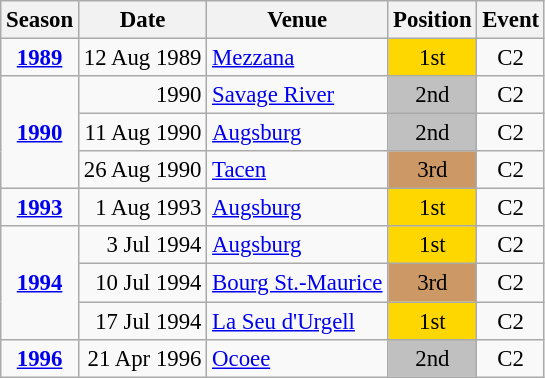<table class="wikitable" style="text-align:center; font-size:95%;">
<tr>
<th>Season</th>
<th>Date</th>
<th>Venue</th>
<th>Position</th>
<th>Event</th>
</tr>
<tr>
<td><strong><a href='#'>1989</a></strong></td>
<td align=right>12 Aug 1989</td>
<td align=left><a href='#'>Mezzana</a></td>
<td bgcolor=gold>1st</td>
<td>C2</td>
</tr>
<tr>
<td rowspan=3><strong><a href='#'>1990</a></strong></td>
<td align=right>1990</td>
<td align=left><a href='#'>Savage River</a></td>
<td bgcolor=silver>2nd</td>
<td>C2</td>
</tr>
<tr>
<td align=right>11 Aug 1990</td>
<td align=left><a href='#'>Augsburg</a></td>
<td bgcolor=silver>2nd</td>
<td>C2</td>
</tr>
<tr>
<td align=right>26 Aug 1990</td>
<td align=left><a href='#'>Tacen</a></td>
<td bgcolor=cc9966>3rd</td>
<td>C2</td>
</tr>
<tr>
<td><strong><a href='#'>1993</a></strong></td>
<td align=right>1 Aug 1993</td>
<td align=left><a href='#'>Augsburg</a></td>
<td bgcolor=gold>1st</td>
<td>C2</td>
</tr>
<tr>
<td rowspan=3><strong><a href='#'>1994</a></strong></td>
<td align=right>3 Jul 1994</td>
<td align=left><a href='#'>Augsburg</a></td>
<td bgcolor=gold>1st</td>
<td>C2</td>
</tr>
<tr>
<td align=right>10 Jul 1994</td>
<td align=left><a href='#'>Bourg St.-Maurice</a></td>
<td bgcolor=cc9966>3rd</td>
<td>C2</td>
</tr>
<tr>
<td align=right>17 Jul 1994</td>
<td align=left><a href='#'>La Seu d'Urgell</a></td>
<td bgcolor=gold>1st</td>
<td>C2</td>
</tr>
<tr>
<td><strong><a href='#'>1996</a></strong></td>
<td align=right>21 Apr 1996</td>
<td align=left><a href='#'>Ocoee</a></td>
<td bgcolor=silver>2nd</td>
<td>C2</td>
</tr>
</table>
